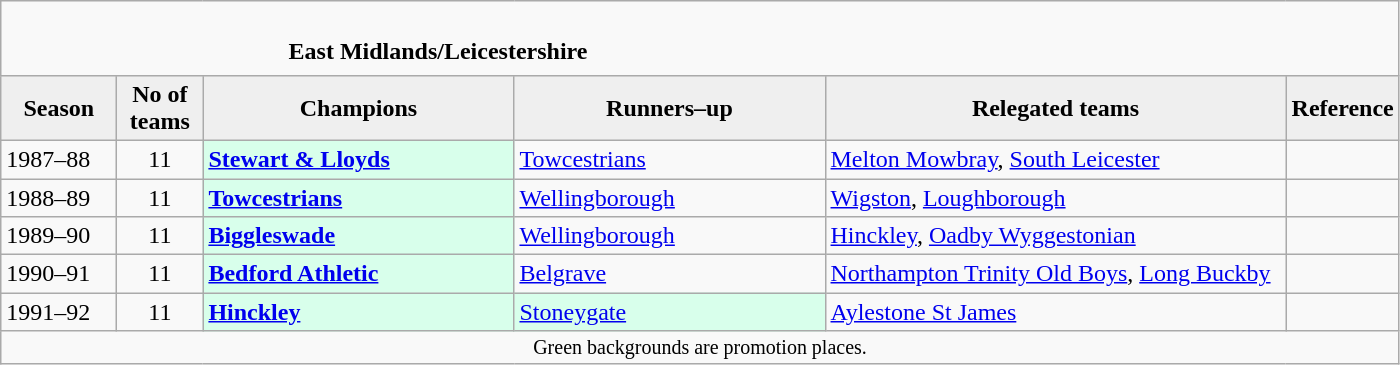<table class="wikitable" style="text-align: left;">
<tr>
<td colspan="11" cellpadding="0" cellspacing="0"><br><table border="0" style="width:100%;" cellpadding="0" cellspacing="0">
<tr>
<td style="width:20%; border:0;"></td>
<td style="border:0;"><strong>East Midlands/Leicestershire</strong></td>
<td style="width:20%; border:0;"></td>
</tr>
</table>
</td>
</tr>
<tr>
<th style="background:#efefef; width:70px;">Season</th>
<th style="background:#efefef; width:50px;">No of teams</th>
<th style="background:#efefef; width:200px;">Champions</th>
<th style="background:#efefef; width:200px;">Runners–up</th>
<th style="background:#efefef; width:300px;">Relegated teams</th>
<th style="background:#efefef; width:50px;">Reference</th>
</tr>
<tr align=left>
<td>1987–88</td>
<td style="text-align: center;">11</td>
<td style="background:#d8ffeb;"><strong><a href='#'>Stewart & Lloyds</a></strong></td>
<td><a href='#'>Towcestrians</a></td>
<td><a href='#'>Melton Mowbray</a>, <a href='#'>South Leicester</a></td>
<td></td>
</tr>
<tr>
<td>1988–89</td>
<td style="text-align: center;">11</td>
<td style="background:#d8ffeb;"><strong><a href='#'>Towcestrians</a></strong></td>
<td><a href='#'>Wellingborough</a></td>
<td><a href='#'>Wigston</a>, <a href='#'>Loughborough</a></td>
<td></td>
</tr>
<tr>
<td>1989–90</td>
<td style="text-align: center;">11</td>
<td style="background:#d8ffeb;"><strong><a href='#'>Biggleswade</a></strong></td>
<td><a href='#'>Wellingborough</a></td>
<td><a href='#'>Hinckley</a>, <a href='#'>Oadby Wyggestonian</a></td>
<td></td>
</tr>
<tr>
<td>1990–91</td>
<td style="text-align: center;">11</td>
<td style="background:#d8ffeb;"><strong><a href='#'>Bedford Athletic</a></strong></td>
<td><a href='#'>Belgrave</a></td>
<td><a href='#'>Northampton Trinity Old Boys</a>, <a href='#'>Long Buckby</a></td>
<td></td>
</tr>
<tr>
<td>1991–92</td>
<td style="text-align: center;">11</td>
<td style="background:#d8ffeb;"><strong><a href='#'>Hinckley</a></strong></td>
<td style="background:#d8ffeb;"><a href='#'>Stoneygate</a></td>
<td><a href='#'>Aylestone St James</a></td>
<td></td>
</tr>
<tr>
<td colspan="15"  style="border:0; font-size:smaller; text-align:center;">Green backgrounds are promotion places.</td>
</tr>
</table>
